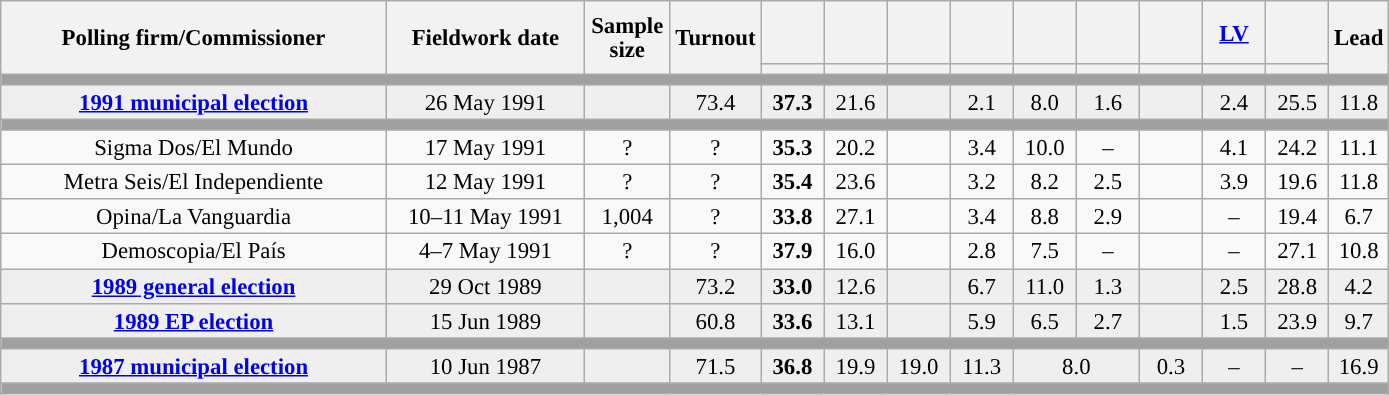<table class="wikitable collapsible collapsed" style="text-align:center; font-size:95%; line-height:16px;">
<tr style="height:42px;">
<th style="width:250px;" rowspan="2">Polling firm/Commissioner</th>
<th style="width:125px;" rowspan="2">Fieldwork date</th>
<th style="width:50px;" rowspan="2">Sample size</th>
<th style="width:45px;" rowspan="2">Turnout</th>
<th style="width:35px;"></th>
<th style="width:35px;"></th>
<th style="width:35px;"></th>
<th style="width:35px;"></th>
<th style="width:35px;"></th>
<th style="width:35px;"></th>
<th style="width:35px;"></th>
<th style="width:35px;"><a href='#'>LV</a></th>
<th style="width:35px;"></th>
<th style="width:30px;" rowspan="2">Lead</th>
</tr>
<tr>
<th style="color:inherit;background:"></th>
<th style="color:inherit;background:"></th>
<th style="color:inherit;background:"></th>
<th style="color:inherit;background:"></th>
<th style="color:inherit;background:"></th>
<th style="color:inherit;background:"></th>
<th style="color:inherit;background:"></th>
<th style="color:inherit;background:"></th>
<th style="color:inherit;background:"></th>
</tr>
<tr>
<td colspan="14" style="background:#A0A0A0"></td>
</tr>
<tr style="background:#EFEFEF;">
<td><strong><a href='#'>1991 municipal election</a></strong></td>
<td>26 May 1991</td>
<td></td>
<td>73.4</td>
<td><strong>37.3</strong><br></td>
<td>21.6<br></td>
<td></td>
<td>2.1<br></td>
<td>8.0<br></td>
<td>1.6<br></td>
<td></td>
<td>2.4<br></td>
<td>25.5<br></td>
<td style="background:">11.8</td>
</tr>
<tr>
<td colspan="14" style="background:#A0A0A0"></td>
</tr>
<tr>
<td>Sigma Dos/El Mundo</td>
<td>17 May 1991</td>
<td>?</td>
<td>?</td>
<td><strong>35.3</strong><br></td>
<td>20.2<br></td>
<td></td>
<td>3.4<br></td>
<td>10.0<br></td>
<td>–</td>
<td></td>
<td>4.1<br></td>
<td>24.2<br></td>
<td style="background:">11.1</td>
</tr>
<tr>
<td>Metra Seis/El Independiente</td>
<td>12 May 1991</td>
<td>?</td>
<td>?</td>
<td><strong>35.4</strong><br></td>
<td>23.6<br></td>
<td></td>
<td>3.2<br></td>
<td>8.2<br></td>
<td>2.5<br></td>
<td></td>
<td>3.9<br></td>
<td>19.6<br></td>
<td style="background:">11.8</td>
</tr>
<tr>
<td>Opina/La Vanguardia</td>
<td>10–11 May 1991</td>
<td>1,004</td>
<td>?</td>
<td><strong>33.8</strong><br></td>
<td>27.1<br></td>
<td></td>
<td>3.4<br></td>
<td>8.8<br></td>
<td>2.9<br></td>
<td></td>
<td>–</td>
<td>19.4<br></td>
<td style="background:">6.7</td>
</tr>
<tr>
<td>Demoscopia/El País</td>
<td>4–7 May 1991</td>
<td>?</td>
<td>?</td>
<td><strong>37.9</strong><br></td>
<td>16.0<br></td>
<td></td>
<td>2.8<br></td>
<td>7.5<br></td>
<td>–</td>
<td></td>
<td>–</td>
<td>27.1<br></td>
<td style="background:">10.8</td>
</tr>
<tr style="background:#EFEFEF;">
<td><strong><a href='#'>1989 general election</a></strong></td>
<td>29 Oct 1989</td>
<td></td>
<td>73.2</td>
<td><strong>33.0</strong><br></td>
<td>12.6<br></td>
<td></td>
<td>6.7<br></td>
<td>11.0<br></td>
<td>1.3<br></td>
<td></td>
<td>2.5<br></td>
<td>28.8<br></td>
<td style="background:">4.2</td>
</tr>
<tr style="background:#EFEFEF;">
<td><strong><a href='#'>1989 EP election</a></strong></td>
<td>15 Jun 1989</td>
<td></td>
<td>60.8</td>
<td><strong>33.6</strong><br></td>
<td>13.1<br></td>
<td></td>
<td>5.9<br></td>
<td>6.5<br></td>
<td>2.7<br></td>
<td></td>
<td>1.5<br></td>
<td>23.9<br></td>
<td style="background:">9.7</td>
</tr>
<tr>
<td colspan="14" style="background:#A0A0A0"></td>
</tr>
<tr style="background:#EFEFEF;">
<td><strong><a href='#'>1987 municipal election</a></strong></td>
<td>10 Jun 1987</td>
<td></td>
<td>71.5</td>
<td><strong>36.8</strong><br></td>
<td>19.9<br></td>
<td>19.0<br></td>
<td>11.3<br></td>
<td colspan="2">8.0<br></td>
<td>0.3<br></td>
<td>–</td>
<td>–</td>
<td style="background:">16.9</td>
</tr>
<tr>
<td colspan="14" style="background:#A0A0A0"></td>
</tr>
</table>
